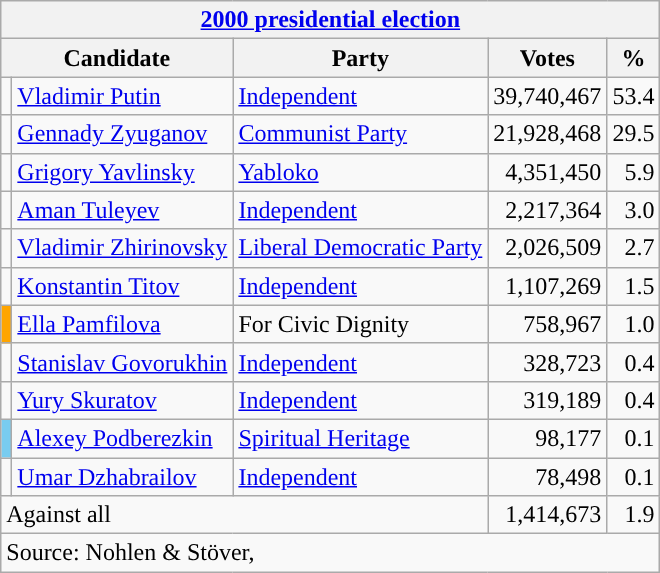<table class=wikitable style=text-align:right>
<tr>
<th colspan=5><a href='#'>2000 presidential election</a></th>
</tr>
<tr>
<th colspan=2>Candidate</th>
<th>Party</th>
<th>Votes</th>
<th>%</th>
</tr>
<tr>
<td style="background-color: "></td>
<td align=left><a href='#'>Vladimir Putin</a></td>
<td align=left><a href='#'>Independent</a></td>
<td>39,740,467</td>
<td>53.4</td>
</tr>
<tr>
<td style="background-color: "></td>
<td align=left><a href='#'>Gennady Zyuganov</a></td>
<td align=left><a href='#'>Communist Party</a></td>
<td>21,928,468</td>
<td>29.5</td>
</tr>
<tr>
<td style="background-color: "></td>
<td align=left><a href='#'>Grigory Yavlinsky</a></td>
<td align=left><a href='#'>Yabloko</a></td>
<td>4,351,450</td>
<td>5.9</td>
</tr>
<tr>
<td style="background-color: "></td>
<td align=left><a href='#'>Aman Tuleyev</a></td>
<td align=left><a href='#'>Independent</a></td>
<td>2,217,364</td>
<td>3.0</td>
</tr>
<tr>
<td style="background-color: "></td>
<td align=left><a href='#'>Vladimir Zhirinovsky</a></td>
<td align=left><a href='#'>Liberal Democratic Party</a></td>
<td>2,026,509</td>
<td>2.7</td>
</tr>
<tr>
<td style="background-color: "></td>
<td align=left><a href='#'>Konstantin Titov</a></td>
<td align=left><a href='#'>Independent</a></td>
<td>1,107,269</td>
<td>1.5</td>
</tr>
<tr>
<td style="background-color: #ffa500"></td>
<td align=left><a href='#'>Ella Pamfilova</a></td>
<td align=left>For Civic Dignity</td>
<td>758,967</td>
<td>1.0</td>
</tr>
<tr>
<td style="background-color: "></td>
<td align=left><a href='#'>Stanislav Govorukhin</a></td>
<td align=left><a href='#'>Independent</a></td>
<td>328,723</td>
<td>0.4</td>
</tr>
<tr>
<td style="background-color: "></td>
<td align=left><a href='#'>Yury Skuratov</a></td>
<td align=left><a href='#'>Independent</a></td>
<td>319,189</td>
<td>0.4</td>
</tr>
<tr>
<td style="background-color: #78ccf0"></td>
<td align=left><a href='#'>Alexey Podberezkin</a></td>
<td align=left><a href='#'>Spiritual Heritage</a></td>
<td>98,177</td>
<td>0.1</td>
</tr>
<tr>
<td style="background-color: "></td>
<td align=left><a href='#'>Umar Dzhabrailov</a></td>
<td align=left><a href='#'>Independent</a></td>
<td>78,498</td>
<td>0.1</td>
</tr>
<tr>
<td align=left colspan=3>Against all</td>
<td>1,414,673</td>
<td>1.9</td>
</tr>
<tr>
<td align=left colspan=5>Source: Nohlen & Stöver, </td>
</tr>
</table>
